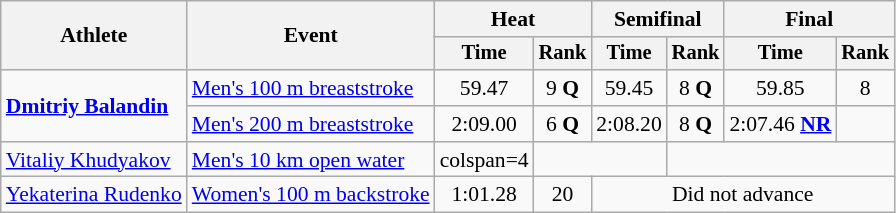<table class=wikitable style="font-size:90%">
<tr>
<th rowspan="2">Athlete</th>
<th rowspan="2">Event</th>
<th colspan="2">Heat</th>
<th colspan="2">Semifinal</th>
<th colspan="2">Final</th>
</tr>
<tr style="font-size:95%">
<th>Time</th>
<th>Rank</th>
<th>Time</th>
<th>Rank</th>
<th>Time</th>
<th>Rank</th>
</tr>
<tr align=center>
<td align=left rowspan=2><strong><a href='#'>Dmitriy Balandin</a></strong></td>
<td align=left><a href='#'>Men's 100 m breaststroke</a></td>
<td>59.47</td>
<td>9 <strong>Q</strong></td>
<td>59.45</td>
<td>8 <strong>Q</strong></td>
<td>59.85</td>
<td>8</td>
</tr>
<tr align=center>
<td align=left><a href='#'>Men's 200 m breaststroke</a></td>
<td>2:09.00</td>
<td>6 <strong>Q</strong></td>
<td>2:08.20</td>
<td>8 <strong>Q</strong></td>
<td>2:07.46 <strong><a href='#'>NR</a></strong></td>
<td></td>
</tr>
<tr align=center>
<td align=left><a href='#'>Vitaliy Khudyakov</a></td>
<td align=left><a href='#'>Men's 10 km open water</a></td>
<td>colspan=4 </td>
<td colspan=2></td>
</tr>
<tr align=center>
<td align=left><a href='#'>Yekaterina Rudenko</a></td>
<td align=left><a href='#'>Women's 100 m backstroke</a></td>
<td>1:01.28</td>
<td>20</td>
<td colspan=4>Did not advance</td>
</tr>
</table>
